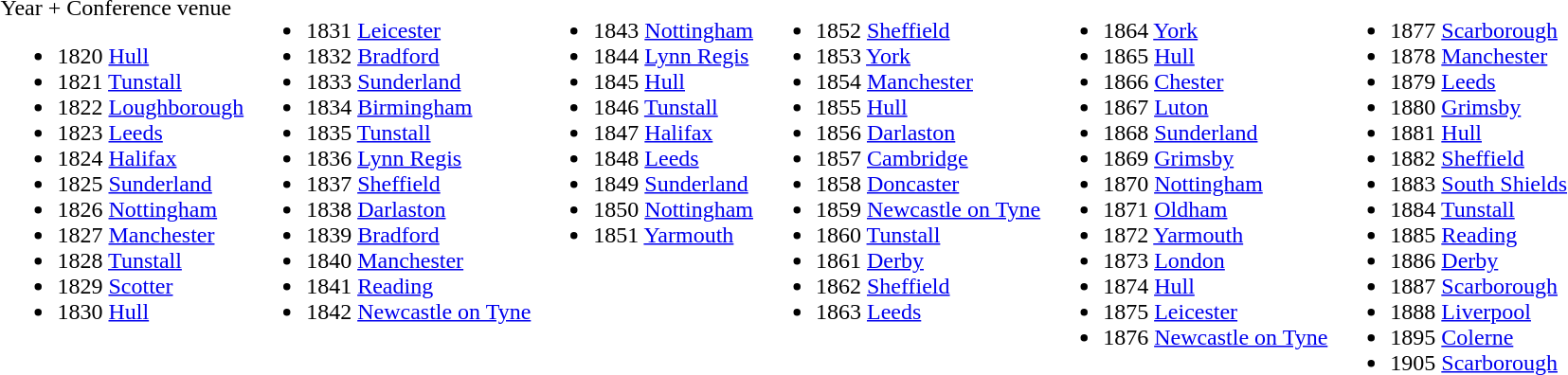<table>
<tr>
<td valign="top"><br>Year + Conference venue<ul><li>1820 <a href='#'>Hull</a></li><li>1821 <a href='#'>Tunstall</a></li><li>1822 <a href='#'>Loughborough</a></li><li>1823 <a href='#'>Leeds</a></li><li>1824 <a href='#'>Halifax</a></li><li>1825 <a href='#'>Sunderland</a></li><li>1826 <a href='#'>Nottingham</a></li><li>1827 <a href='#'>Manchester</a></li><li>1828 <a href='#'>Tunstall</a></li><li>1829 <a href='#'>Scotter</a></li><li>1830 <a href='#'>Hull</a></li></ul></td>
<td valign="top"><br><ul><li>1831 <a href='#'>Leicester</a></li><li>1832 <a href='#'>Bradford</a></li><li>1833 <a href='#'>Sunderland</a></li><li>1834 <a href='#'>Birmingham</a></li><li>1835 <a href='#'>Tunstall</a></li><li>1836 <a href='#'>Lynn Regis</a></li><li>1837 <a href='#'>Sheffield</a></li><li>1838 <a href='#'>Darlaston</a></li><li>1839 <a href='#'>Bradford</a></li><li>1840 <a href='#'>Manchester</a></li><li>1841 <a href='#'>Reading</a></li><li>1842 <a href='#'>Newcastle on Tyne</a></li></ul></td>
<td valign="top"><br><ul><li>1843 <a href='#'>Nottingham</a></li><li>1844 <a href='#'>Lynn Regis</a></li><li>1845 <a href='#'>Hull</a></li><li>1846 <a href='#'>Tunstall</a></li><li>1847 <a href='#'>Halifax</a></li><li>1848 <a href='#'>Leeds</a></li><li>1849 <a href='#'>Sunderland</a></li><li>1850 <a href='#'>Nottingham</a></li><li>1851 <a href='#'>Yarmouth</a></li></ul></td>
<td valign="top"><br><ul><li>1852 <a href='#'>Sheffield</a></li><li>1853 <a href='#'>York</a></li><li>1854 <a href='#'>Manchester</a></li><li>1855 <a href='#'>Hull</a></li><li>1856 <a href='#'>Darlaston</a></li><li>1857 <a href='#'>Cambridge</a></li><li>1858 <a href='#'>Doncaster</a></li><li>1859 <a href='#'>Newcastle on Tyne</a></li><li>1860 <a href='#'>Tunstall</a></li><li>1861 <a href='#'>Derby</a></li><li>1862 <a href='#'>Sheffield</a></li><li>1863 <a href='#'>Leeds</a></li></ul></td>
<td valign="top"><br><ul><li>1864 <a href='#'>York</a></li><li>1865 <a href='#'>Hull</a></li><li>1866 <a href='#'>Chester</a></li><li>1867 <a href='#'>Luton</a></li><li>1868 <a href='#'>Sunderland</a></li><li>1869 <a href='#'>Grimsby</a></li><li>1870 <a href='#'>Nottingham</a></li><li>1871 <a href='#'>Oldham</a></li><li>1872 <a href='#'>Yarmouth</a></li><li>1873 <a href='#'>London</a></li><li>1874 <a href='#'>Hull</a></li><li>1875 <a href='#'>Leicester</a></li><li>1876 <a href='#'>Newcastle on Tyne</a></li></ul></td>
<td valign="top"><br><ul><li>1877 <a href='#'>Scarborough</a></li><li>1878 <a href='#'>Manchester</a></li><li>1879 <a href='#'>Leeds</a></li><li>1880 <a href='#'>Grimsby</a></li><li>1881 <a href='#'>Hull</a></li><li>1882 <a href='#'>Sheffield</a></li><li>1883 <a href='#'>South Shields</a></li><li>1884 <a href='#'>Tunstall</a></li><li>1885 <a href='#'>Reading</a></li><li>1886 <a href='#'>Derby</a></li><li>1887 <a href='#'>Scarborough</a></li><li>1888 <a href='#'>Liverpool</a></li><li>1895 <a href='#'>Colerne</a></li><li>1905 <a href='#'>Scarborough</a></li></ul></td>
</tr>
</table>
